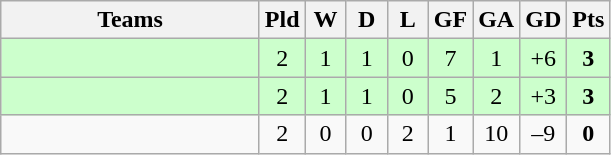<table class="wikitable" style="text-align: center;">
<tr>
<th width=165>Teams</th>
<th width=20>Pld</th>
<th width=20>W</th>
<th width=20>D</th>
<th width=20>L</th>
<th width=20>GF</th>
<th width=20>GA</th>
<th width=20>GD</th>
<th width=20>Pts</th>
</tr>
<tr align=center style="background:#ccffcc;">
<td style="text-align:left;"></td>
<td>2</td>
<td>1</td>
<td>1</td>
<td>0</td>
<td>7</td>
<td>1</td>
<td>+6</td>
<td><strong>3</strong></td>
</tr>
<tr align=center style="background:#ccffcc;">
<td style="text-align:left;"></td>
<td>2</td>
<td>1</td>
<td>1</td>
<td>0</td>
<td>5</td>
<td>2</td>
<td>+3</td>
<td><strong>3</strong></td>
</tr>
<tr align=center>
<td style="text-align:left;"></td>
<td>2</td>
<td>0</td>
<td>0</td>
<td>2</td>
<td>1</td>
<td>10</td>
<td>–9</td>
<td><strong>0</strong></td>
</tr>
</table>
